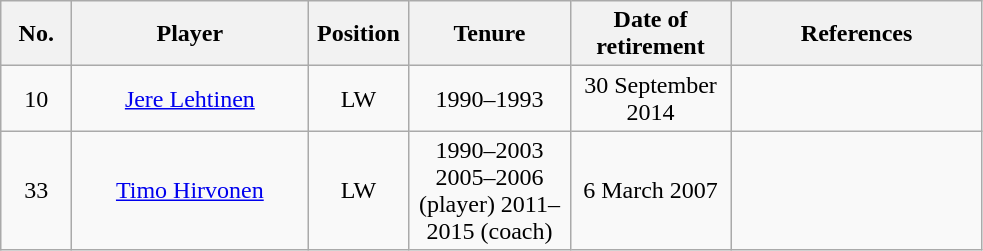<table class="wikitable sortable" style="text-align:center">
<tr>
<th width="40px">No.</th>
<th width="150px">Player</th>
<th width="60px">Position</th>
<th width="100px">Tenure</th>
<th width="100px">Date of retirement</th>
<th width="160px">References</th>
</tr>
<tr>
<td>10</td>
<td><a href='#'>Jere Lehtinen</a></td>
<td>LW</td>
<td>1990–1993</td>
<td>30 September 2014</td>
<td></td>
</tr>
<tr>
<td>33</td>
<td><a href='#'>Timo Hirvonen</a></td>
<td>LW</td>
<td>1990–2003<br>2005–2006 (player)
2011–2015 (coach)</td>
<td>6 March 2007</td>
<td></td>
</tr>
</table>
